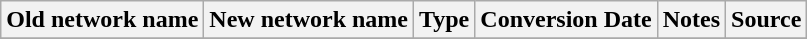<table class="wikitable">
<tr>
<th>Old network name</th>
<th>New network name</th>
<th>Type</th>
<th>Conversion Date</th>
<th>Notes</th>
<th>Source</th>
</tr>
<tr>
</tr>
</table>
